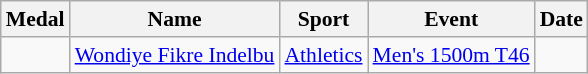<table class="wikitable sortable" style="font-size: 90%">
<tr>
<th>Medal</th>
<th>Name</th>
<th>Sport</th>
<th>Event</th>
<th>Date</th>
</tr>
<tr>
<td></td>
<td><a href='#'>Wondiye Fikre Indelbu</a></td>
<td><a href='#'>Athletics</a></td>
<td><a href='#'>Men's 1500m T46</a></td>
<td></td>
</tr>
</table>
